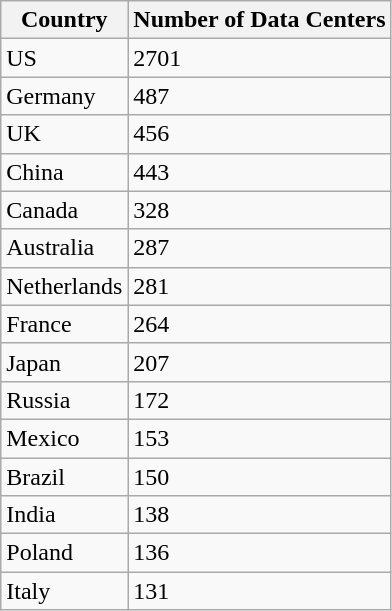<table class="wikitable">
<tr>
<th>Country</th>
<th>Number of Data Centers</th>
</tr>
<tr>
<td>US</td>
<td>2701</td>
</tr>
<tr>
<td>Germany</td>
<td>487</td>
</tr>
<tr>
<td>UK</td>
<td>456</td>
</tr>
<tr>
<td>China</td>
<td>443</td>
</tr>
<tr>
<td>Canada</td>
<td>328</td>
</tr>
<tr>
<td>Australia</td>
<td>287</td>
</tr>
<tr>
<td>Netherlands</td>
<td>281</td>
</tr>
<tr>
<td>France</td>
<td>264</td>
</tr>
<tr>
<td>Japan</td>
<td>207</td>
</tr>
<tr>
<td>Russia</td>
<td>172</td>
</tr>
<tr>
<td>Mexico</td>
<td>153</td>
</tr>
<tr>
<td>Brazil</td>
<td>150</td>
</tr>
<tr>
<td>India</td>
<td>138</td>
</tr>
<tr>
<td>Poland</td>
<td>136</td>
</tr>
<tr>
<td>Italy</td>
<td>131</td>
</tr>
</table>
